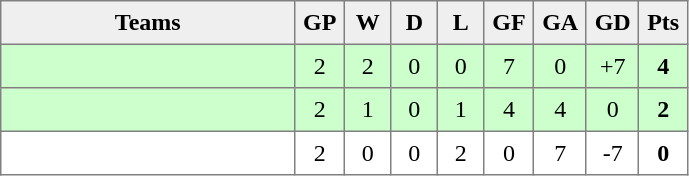<table style=border-collapse:collapse border=1 cellspacing=0 cellpadding=5>
<tr align=center bgcolor=#efefef>
<th width=185>Teams</th>
<th width=20>GP</th>
<th width=20>W</th>
<th width=20>D</th>
<th width=20>L</th>
<th width=20>GF</th>
<th width=20>GA</th>
<th width=20>GD</th>
<th width=20>Pts</th>
</tr>
<tr align=center style="background:#ccffcc;">
<td style="text-align:left;"></td>
<td>2</td>
<td>2</td>
<td>0</td>
<td>0</td>
<td>7</td>
<td>0</td>
<td>+7</td>
<td><strong>4</strong></td>
</tr>
<tr align=center style="background:#ccffcc;">
<td style="text-align:left;"></td>
<td>2</td>
<td>1</td>
<td>0</td>
<td>1</td>
<td>4</td>
<td>4</td>
<td>0</td>
<td><strong>2</strong></td>
</tr>
<tr align=center>
<td style="text-align:left;"></td>
<td>2</td>
<td>0</td>
<td>0</td>
<td>2</td>
<td>0</td>
<td>7</td>
<td>-7</td>
<td><strong>0</strong></td>
</tr>
</table>
